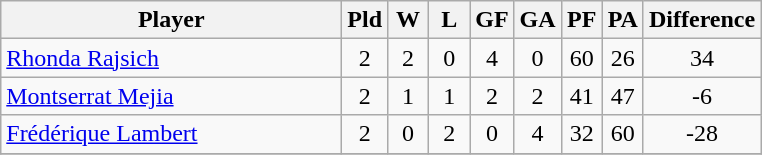<table class=wikitable style="text-align:center">
<tr>
<th width=220>Player</th>
<th width=20>Pld</th>
<th width=20>W</th>
<th width=20>L</th>
<th width=20>GF</th>
<th width=20>GA</th>
<th width=20>PF</th>
<th width=20>PA</th>
<th width=30>Difference</th>
</tr>
<tr>
<td align=left> <a href='#'>Rhonda Rajsich</a></td>
<td>2</td>
<td>2</td>
<td>0</td>
<td>4</td>
<td>0</td>
<td>60</td>
<td>26</td>
<td>34</td>
</tr>
<tr>
<td align=left> <a href='#'>Montserrat Mejia</a></td>
<td>2</td>
<td>1</td>
<td>1</td>
<td>2</td>
<td>2</td>
<td>41</td>
<td>47</td>
<td>-6</td>
</tr>
<tr>
<td align=left> <a href='#'>Frédérique Lambert</a></td>
<td>2</td>
<td>0</td>
<td>2</td>
<td>0</td>
<td>4</td>
<td>32</td>
<td>60</td>
<td>-28</td>
</tr>
<tr>
</tr>
</table>
